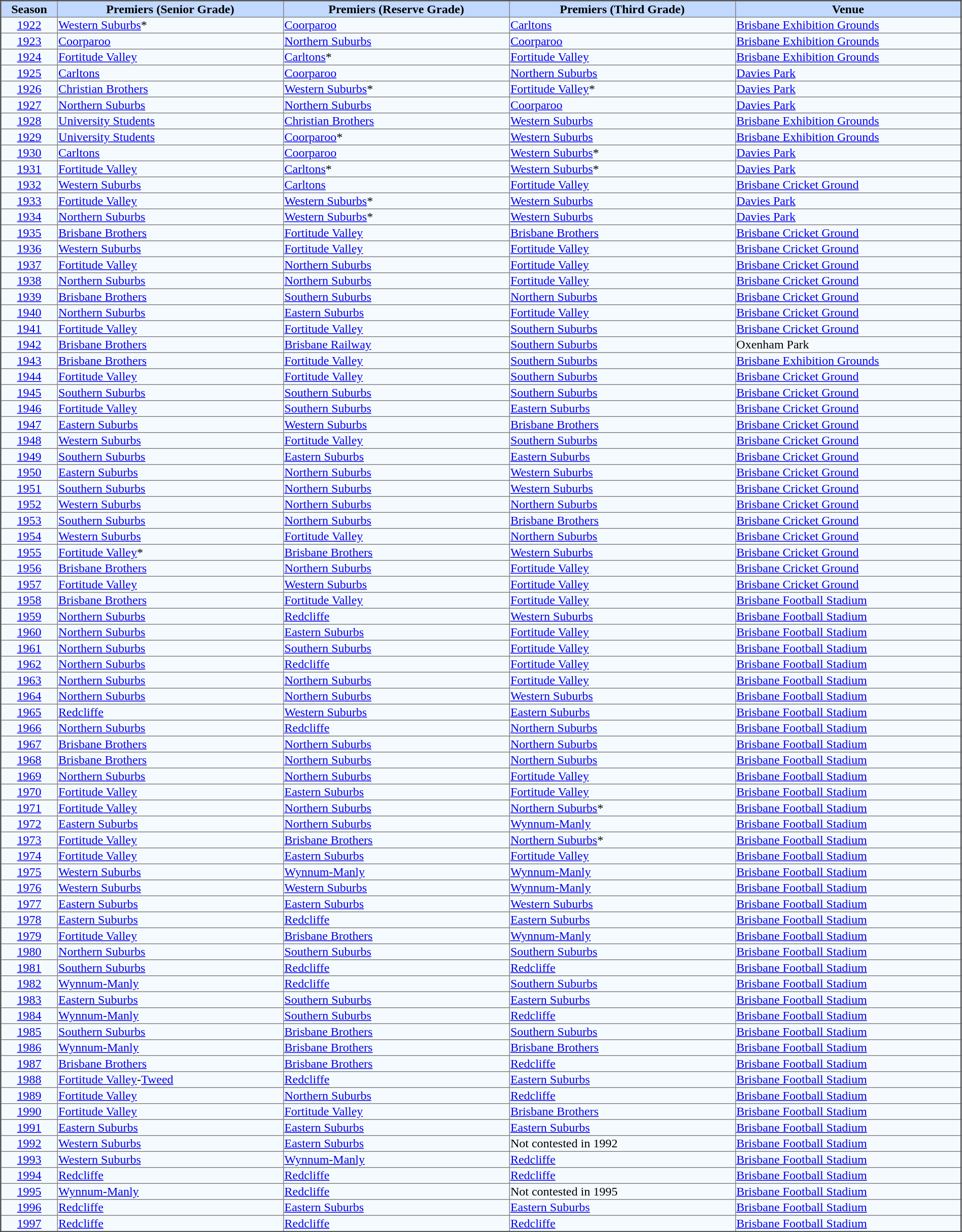<table border="2" style="border-collapse:collapse; font-size:100%; width:100%;">
<tr style="background:#c1d8ff;">
<th style="width:05%;">Season</th>
<th style="width:20%;">Premiers (Senior Grade)</th>
<th style="width:20%;">Premiers (Reserve Grade)</th>
<th style="width:20%;">Premiers (Third Grade)</th>
<th style="width:20%;">Venue</th>
</tr>
<tr style="text-align:center; background:#f5faff;">
<td><a href='#'>1922</a></td>
<td align=left><a href='#'>Western Suburbs</a>*</td>
<td align=left> <a href='#'>Coorparoo</a></td>
<td align=left> <a href='#'>Carltons</a></td>
<td align=left><a href='#'>Brisbane Exhibition Grounds</a></td>
</tr>
<tr style="text-align:center; background:#f5faff;">
<td><a href='#'>1923</a></td>
<td align=left> <a href='#'>Coorparoo</a></td>
<td align=left> <a href='#'>Northern Suburbs</a></td>
<td align=left> <a href='#'>Coorparoo</a></td>
<td align=left><a href='#'>Brisbane Exhibition Grounds</a></td>
</tr>
<tr style="text-align:center; background:#f5faff;">
<td><a href='#'>1924</a></td>
<td align=left> <a href='#'>Fortitude Valley</a></td>
<td align=left> <a href='#'>Carltons</a>*</td>
<td align=left> <a href='#'>Fortitude Valley</a></td>
<td align=left><a href='#'>Brisbane Exhibition Grounds</a></td>
</tr>
<tr style="text-align:center; background:#f5faff;">
<td><a href='#'>1925</a></td>
<td align=left> <a href='#'>Carltons</a></td>
<td align=left> <a href='#'>Coorparoo</a></td>
<td align=left> <a href='#'>Northern Suburbs</a></td>
<td align=left><a href='#'>Davies Park</a></td>
</tr>
<tr style="text-align:center; background:#f5faff;">
<td><a href='#'>1926</a></td>
<td align=left> <a href='#'>Christian Brothers</a></td>
<td align=left> <a href='#'>Western Suburbs</a>*</td>
<td align=left> <a href='#'>Fortitude Valley</a>*</td>
<td align=left><a href='#'>Davies Park</a></td>
</tr>
<tr style="text-align:center; background:#f5faff;">
<td><a href='#'>1927</a></td>
<td align=left> <a href='#'>Northern Suburbs</a></td>
<td align=left> <a href='#'>Northern Suburbs</a></td>
<td align=left> <a href='#'>Coorparoo</a></td>
<td align=left><a href='#'>Davies Park</a></td>
</tr>
<tr style="text-align:center; background:#f5faff;">
<td><a href='#'>1928</a></td>
<td align=left> <a href='#'>University Students</a></td>
<td align=left> <a href='#'>Christian Brothers</a></td>
<td align=left> <a href='#'>Western Suburbs</a></td>
<td align=left><a href='#'>Brisbane Exhibition Grounds</a></td>
</tr>
<tr style="text-align:center; background:#f5faff;">
<td><a href='#'>1929</a></td>
<td align=left> <a href='#'>University Students</a></td>
<td align=left> <a href='#'>Coorparoo</a>*</td>
<td align=left> <a href='#'>Western Suburbs</a></td>
<td align=left><a href='#'>Brisbane Exhibition Grounds</a></td>
</tr>
<tr style="text-align:center; background:#f5faff;">
<td><a href='#'>1930</a></td>
<td align=left> <a href='#'>Carltons</a></td>
<td align=left> <a href='#'>Coorparoo</a></td>
<td align=left> <a href='#'>Western Suburbs</a>*</td>
<td align=left><a href='#'>Davies Park</a></td>
</tr>
<tr style="text-align:center; background:#f5faff;">
<td><a href='#'>1931</a></td>
<td align=left> <a href='#'>Fortitude Valley</a></td>
<td align=left> <a href='#'>Carltons</a>*</td>
<td align=left> <a href='#'>Western Suburbs</a>*</td>
<td align=left><a href='#'>Davies Park</a></td>
</tr>
<tr style="text-align:center; background:#f5faff;">
<td><a href='#'>1932</a></td>
<td align=left> <a href='#'>Western Suburbs</a></td>
<td align=left> <a href='#'>Carltons</a></td>
<td align=left> <a href='#'>Fortitude Valley</a></td>
<td align=left><a href='#'>Brisbane Cricket Ground</a></td>
</tr>
<tr style="text-align:center; background:#f5faff;">
<td><a href='#'>1933</a></td>
<td align=left> <a href='#'>Fortitude Valley</a></td>
<td align=left> <a href='#'>Western Suburbs</a>*</td>
<td align=left> <a href='#'>Western Suburbs</a></td>
<td align=left><a href='#'>Davies Park</a></td>
</tr>
<tr style="text-align:center; background:#f5faff;">
<td><a href='#'>1934</a></td>
<td align=left> <a href='#'>Northern Suburbs</a></td>
<td align=left> <a href='#'>Western Suburbs</a>*</td>
<td align=left> <a href='#'>Western Suburbs</a></td>
<td align=left><a href='#'>Davies Park</a></td>
</tr>
<tr style="text-align:center; background:#f5faff;">
<td><a href='#'>1935</a></td>
<td align=left> <a href='#'>Brisbane Brothers</a></td>
<td align=left> <a href='#'>Fortitude Valley</a></td>
<td align=left> <a href='#'>Brisbane Brothers</a></td>
<td align=left><a href='#'>Brisbane Cricket Ground</a></td>
</tr>
<tr style="text-align:center; background:#f5faff;">
<td><a href='#'>1936</a></td>
<td align=left> <a href='#'>Western Suburbs</a></td>
<td align=left> <a href='#'>Fortitude Valley</a></td>
<td align=left> <a href='#'>Fortitude Valley</a></td>
<td align=left><a href='#'>Brisbane Cricket Ground</a></td>
</tr>
<tr style="text-align:center; background:#f5faff;">
<td><a href='#'>1937</a></td>
<td align=left> <a href='#'>Fortitude Valley</a></td>
<td align=left> <a href='#'>Northern Suburbs</a></td>
<td align=left> <a href='#'>Fortitude Valley</a></td>
<td align=left><a href='#'>Brisbane Cricket Ground</a></td>
</tr>
<tr style="text-align:center; background:#f5faff;">
<td><a href='#'>1938</a></td>
<td align=left> <a href='#'>Northern Suburbs</a></td>
<td align=left> <a href='#'>Northern Suburbs</a></td>
<td align=left> <a href='#'>Fortitude Valley</a></td>
<td align=left><a href='#'>Brisbane Cricket Ground</a></td>
</tr>
<tr style="text-align:center; background:#f5faff;">
<td><a href='#'>1939</a></td>
<td align=left> <a href='#'>Brisbane Brothers</a></td>
<td align=left> <a href='#'>Southern Suburbs</a></td>
<td align=left> <a href='#'>Northern Suburbs</a></td>
<td align=left><a href='#'>Brisbane Cricket Ground</a></td>
</tr>
<tr style="text-align:center; background:#f5faff;">
<td><a href='#'>1940</a></td>
<td align=left> <a href='#'>Northern Suburbs</a></td>
<td align=left> <a href='#'>Eastern Suburbs</a></td>
<td align=left> <a href='#'>Fortitude Valley</a></td>
<td align=left><a href='#'>Brisbane Cricket Ground</a></td>
</tr>
<tr style="text-align:center; background:#f5faff;">
<td><a href='#'>1941</a></td>
<td align=left> <a href='#'>Fortitude Valley</a></td>
<td align=left> <a href='#'>Fortitude Valley</a></td>
<td align=left> <a href='#'>Southern Suburbs</a></td>
<td align=left><a href='#'>Brisbane Cricket Ground</a></td>
</tr>
<tr style="text-align:center; background:#f5faff;">
<td><a href='#'>1942</a></td>
<td align=left> <a href='#'>Brisbane Brothers</a></td>
<td align=left> <a href='#'>Brisbane Railway</a></td>
<td align=left> <a href='#'>Southern Suburbs</a></td>
<td align=left>Oxenham Park</td>
</tr>
<tr style="text-align:center; background:#f5faff;">
<td><a href='#'>1943</a></td>
<td align=left> <a href='#'>Brisbane Brothers</a></td>
<td align=left> <a href='#'>Fortitude Valley</a></td>
<td align=left> <a href='#'>Southern Suburbs</a></td>
<td align=left><a href='#'>Brisbane Exhibition Grounds</a></td>
</tr>
<tr style="text-align:center; background:#f5faff;">
<td><a href='#'>1944</a></td>
<td align=left> <a href='#'>Fortitude Valley</a></td>
<td align=left> <a href='#'>Fortitude Valley</a></td>
<td align=left> <a href='#'>Southern Suburbs</a></td>
<td align=left><a href='#'>Brisbane Cricket Ground</a></td>
</tr>
<tr style="text-align:center; background:#f5faff;">
<td><a href='#'>1945</a></td>
<td align=left> <a href='#'>Southern Suburbs</a></td>
<td align=left> <a href='#'>Southern Suburbs</a></td>
<td align=left> <a href='#'>Southern Suburbs</a></td>
<td align=left><a href='#'>Brisbane Cricket Ground</a></td>
</tr>
<tr style="text-align:center; background:#f5faff;">
<td><a href='#'>1946</a></td>
<td align=left> <a href='#'>Fortitude Valley</a></td>
<td align=left> <a href='#'>Southern Suburbs</a></td>
<td align=left> <a href='#'>Eastern Suburbs</a></td>
<td align=left><a href='#'>Brisbane Cricket Ground</a></td>
</tr>
<tr style="text-align:center; background:#f5faff;">
<td><a href='#'>1947</a></td>
<td align=left> <a href='#'>Eastern Suburbs</a></td>
<td align=left> <a href='#'>Western Suburbs</a></td>
<td align=left> <a href='#'>Brisbane Brothers</a></td>
<td align=left><a href='#'>Brisbane Cricket Ground</a></td>
</tr>
<tr style="text-align:center; background:#f5faff;">
<td><a href='#'>1948</a></td>
<td align=left> <a href='#'>Western Suburbs</a></td>
<td align=left> <a href='#'>Fortitude Valley</a></td>
<td align=left> <a href='#'>Southern Suburbs</a></td>
<td align=left><a href='#'>Brisbane Cricket Ground</a></td>
</tr>
<tr style="text-align:center; background:#f5faff;">
<td><a href='#'>1949</a></td>
<td align=left> <a href='#'>Southern Suburbs</a></td>
<td align=left> <a href='#'>Eastern Suburbs</a></td>
<td align=left> <a href='#'>Eastern Suburbs</a></td>
<td align=left><a href='#'>Brisbane Cricket Ground</a></td>
</tr>
<tr style="text-align:center; background:#f5faff;">
<td><a href='#'>1950</a></td>
<td align=left> <a href='#'>Eastern Suburbs</a></td>
<td align=left> <a href='#'>Northern Suburbs</a></td>
<td align=left> <a href='#'>Western Suburbs</a></td>
<td align=left><a href='#'>Brisbane Cricket Ground</a></td>
</tr>
<tr style="text-align:center; background:#f5faff;">
<td><a href='#'>1951</a></td>
<td align=left> <a href='#'>Southern Suburbs</a></td>
<td align=left> <a href='#'>Northern Suburbs</a></td>
<td align=left> <a href='#'>Western Suburbs</a></td>
<td align=left><a href='#'>Brisbane Cricket Ground</a></td>
</tr>
<tr style="text-align:center; background:#f5faff;">
<td><a href='#'>1952</a></td>
<td align=left> <a href='#'>Western Suburbs</a></td>
<td align=left> <a href='#'>Northern Suburbs</a></td>
<td align=left> <a href='#'>Northern Suburbs</a></td>
<td align=left><a href='#'>Brisbane Cricket Ground</a></td>
</tr>
<tr style="text-align:center; background:#f5faff;">
<td><a href='#'>1953</a></td>
<td align=left> <a href='#'>Southern Suburbs</a></td>
<td align=left> <a href='#'>Northern Suburbs</a></td>
<td align=left> <a href='#'>Brisbane Brothers</a></td>
<td align=left><a href='#'>Brisbane Cricket Ground</a></td>
</tr>
<tr style="text-align:center; background:#f5faff;">
<td><a href='#'>1954</a></td>
<td align=left> <a href='#'>Western Suburbs</a></td>
<td align=left> <a href='#'>Fortitude Valley</a></td>
<td align=left> <a href='#'>Northern Suburbs</a></td>
<td align=left><a href='#'>Brisbane Cricket Ground</a></td>
</tr>
<tr style="text-align:center; background:#f5faff;">
<td><a href='#'>1955</a></td>
<td align=left> <a href='#'>Fortitude Valley</a>*</td>
<td align=left> <a href='#'>Brisbane Brothers</a></td>
<td align=left> <a href='#'>Western Suburbs</a></td>
<td align=left><a href='#'>Brisbane Cricket Ground</a></td>
</tr>
<tr style="text-align:center; background:#f5faff;">
<td><a href='#'>1956</a></td>
<td align=left> <a href='#'>Brisbane Brothers</a></td>
<td align=left> <a href='#'>Northern Suburbs</a></td>
<td align=left> <a href='#'>Fortitude Valley</a></td>
<td align=left><a href='#'>Brisbane Cricket Ground</a></td>
</tr>
<tr style="text-align:center; background:#f5faff;">
<td><a href='#'>1957</a></td>
<td align=left> <a href='#'>Fortitude Valley</a></td>
<td align=left> <a href='#'>Western Suburbs</a></td>
<td align=left> <a href='#'>Fortitude Valley</a></td>
<td align=left><a href='#'>Brisbane Cricket Ground</a></td>
</tr>
<tr style="text-align:center; background:#f5faff;">
<td><a href='#'>1958</a></td>
<td align=left> <a href='#'>Brisbane Brothers</a></td>
<td align=left> <a href='#'>Fortitude Valley</a></td>
<td align=left> <a href='#'>Fortitude Valley</a></td>
<td align=left><a href='#'>Brisbane Football Stadium</a></td>
</tr>
<tr style="text-align:center; background:#f5faff;">
<td><a href='#'>1959</a></td>
<td align=left> <a href='#'>Northern Suburbs</a></td>
<td align=left> <a href='#'>Redcliffe</a></td>
<td align=left> <a href='#'>Western Suburbs</a></td>
<td align=left><a href='#'>Brisbane Football Stadium</a></td>
</tr>
<tr style="text-align:center; background:#f5faff;">
<td><a href='#'>1960</a></td>
<td align=left> <a href='#'>Northern Suburbs</a></td>
<td align=left> <a href='#'>Eastern Suburbs</a></td>
<td align=left> <a href='#'>Fortitude Valley</a></td>
<td align=left><a href='#'>Brisbane Football Stadium</a></td>
</tr>
<tr style="text-align:center; background:#f5faff;">
<td><a href='#'>1961</a></td>
<td align=left> <a href='#'>Northern Suburbs</a></td>
<td align=left> <a href='#'>Southern Suburbs</a></td>
<td align=left> <a href='#'>Fortitude Valley</a></td>
<td align=left><a href='#'>Brisbane Football Stadium</a></td>
</tr>
<tr style="text-align:center; background:#f5faff;">
<td><a href='#'>1962</a></td>
<td align=left> <a href='#'>Northern Suburbs</a></td>
<td align=left> <a href='#'>Redcliffe</a></td>
<td align=left> <a href='#'>Fortitude Valley</a></td>
<td align=left><a href='#'>Brisbane Football Stadium</a></td>
</tr>
<tr style="text-align:center; background:#f5faff;">
<td><a href='#'>1963</a></td>
<td align=left> <a href='#'>Northern Suburbs</a></td>
<td align=left> <a href='#'>Northern Suburbs</a></td>
<td align=left> <a href='#'>Fortitude Valley</a></td>
<td align=left><a href='#'>Brisbane Football Stadium</a></td>
</tr>
<tr style="text-align:center; background:#f5faff;">
<td><a href='#'>1964</a></td>
<td align=left> <a href='#'>Northern Suburbs</a></td>
<td align=left> <a href='#'>Northern Suburbs</a></td>
<td align=left> <a href='#'>Western Suburbs</a></td>
<td align=left><a href='#'>Brisbane Football Stadium</a></td>
</tr>
<tr style="text-align:center; background:#f5faff;">
<td><a href='#'>1965</a></td>
<td align=left> <a href='#'>Redcliffe</a></td>
<td align=left> <a href='#'>Western Suburbs</a></td>
<td align=left> <a href='#'>Eastern Suburbs</a></td>
<td align=left><a href='#'>Brisbane Football Stadium</a></td>
</tr>
<tr style="text-align:center; background:#f5faff;">
<td><a href='#'>1966</a></td>
<td align=left> <a href='#'>Northern Suburbs</a></td>
<td align=left> <a href='#'>Redcliffe</a></td>
<td align=left> <a href='#'>Northern Suburbs</a></td>
<td align=left><a href='#'>Brisbane Football Stadium</a></td>
</tr>
<tr style="text-align:center; background:#f5faff;">
<td><a href='#'>1967</a></td>
<td align=left> <a href='#'>Brisbane Brothers</a></td>
<td align=left> <a href='#'>Northern Suburbs</a></td>
<td align=left> <a href='#'>Northern Suburbs</a></td>
<td align=left><a href='#'>Brisbane Football Stadium</a></td>
</tr>
<tr style="text-align:center; background:#f5faff;">
<td><a href='#'>1968</a></td>
<td align=left> <a href='#'>Brisbane Brothers</a></td>
<td align=left> <a href='#'>Northern Suburbs</a></td>
<td align=left> <a href='#'>Northern Suburbs</a></td>
<td align=left><a href='#'>Brisbane Football Stadium</a></td>
</tr>
<tr style="text-align:center; background:#f5faff;">
<td><a href='#'>1969</a></td>
<td align=left> <a href='#'>Northern Suburbs</a></td>
<td align=left> <a href='#'>Northern Suburbs</a></td>
<td align=left> <a href='#'>Fortitude Valley</a></td>
<td align=left><a href='#'>Brisbane Football Stadium</a></td>
</tr>
<tr style="text-align:center; background:#f5faff;">
<td><a href='#'>1970</a></td>
<td align=left> <a href='#'>Fortitude Valley</a></td>
<td align=left> <a href='#'>Eastern Suburbs</a></td>
<td align=left> <a href='#'>Fortitude Valley</a></td>
<td align=left><a href='#'>Brisbane Football Stadium</a></td>
</tr>
<tr style="text-align:center; background:#f5faff;">
<td><a href='#'>1971</a></td>
<td align=left> <a href='#'>Fortitude Valley</a></td>
<td align=left> <a href='#'>Northern Suburbs</a></td>
<td align=left> <a href='#'>Northern Suburbs</a>*</td>
<td align=left><a href='#'>Brisbane Football Stadium</a></td>
</tr>
<tr style="text-align:center; background:#f5faff;">
<td><a href='#'>1972</a></td>
<td align=left> <a href='#'>Eastern Suburbs</a></td>
<td align=left> <a href='#'>Northern Suburbs</a></td>
<td align=left> <a href='#'>Wynnum-Manly</a></td>
<td align=left><a href='#'>Brisbane Football Stadium</a></td>
</tr>
<tr style="text-align:center; background:#f5faff;">
<td><a href='#'>1973</a></td>
<td align=left> <a href='#'>Fortitude Valley</a></td>
<td align=left> <a href='#'>Brisbane Brothers</a></td>
<td align=left> <a href='#'>Northern Suburbs</a>*</td>
<td align=left><a href='#'>Brisbane Football Stadium</a></td>
</tr>
<tr style="text-align:center; background:#f5faff;">
<td><a href='#'>1974</a></td>
<td align=left> <a href='#'>Fortitude Valley</a></td>
<td align=left> <a href='#'>Eastern Suburbs</a></td>
<td align=left> <a href='#'>Fortitude Valley</a></td>
<td align=left><a href='#'>Brisbane Football Stadium</a></td>
</tr>
<tr style="text-align:center; background:#f5faff;">
<td><a href='#'>1975</a></td>
<td align=left> <a href='#'>Western Suburbs</a></td>
<td align=left> <a href='#'>Wynnum-Manly</a></td>
<td align=left> <a href='#'>Wynnum-Manly</a></td>
<td align=left><a href='#'>Brisbane Football Stadium</a></td>
</tr>
<tr style="text-align:center; background:#f5faff;">
<td><a href='#'>1976</a></td>
<td align=left> <a href='#'>Western Suburbs</a></td>
<td align=left> <a href='#'>Western Suburbs</a></td>
<td align=left> <a href='#'>Wynnum-Manly</a></td>
<td align=left><a href='#'>Brisbane Football Stadium</a></td>
</tr>
<tr style="text-align:center; background:#f5faff;">
<td><a href='#'>1977</a></td>
<td align=left> <a href='#'>Eastern Suburbs</a></td>
<td align=left> <a href='#'>Eastern Suburbs</a></td>
<td align=left> <a href='#'>Western Suburbs</a></td>
<td align=left><a href='#'>Brisbane Football Stadium</a></td>
</tr>
<tr style="text-align:center; background:#f5faff;">
<td><a href='#'>1978</a></td>
<td align=left> <a href='#'>Eastern Suburbs</a></td>
<td align=left> <a href='#'>Redcliffe</a></td>
<td align=left> <a href='#'>Eastern Suburbs</a></td>
<td align=left><a href='#'>Brisbane Football Stadium</a></td>
</tr>
<tr style="text-align:center; background:#f5faff;">
<td><a href='#'>1979</a></td>
<td align=left> <a href='#'>Fortitude Valley</a></td>
<td align=left> <a href='#'>Brisbane Brothers</a></td>
<td align=left> <a href='#'>Wynnum-Manly</a></td>
<td align=left><a href='#'>Brisbane Football Stadium</a></td>
</tr>
<tr style="text-align:center; background:#f5faff;">
<td><a href='#'>1980</a></td>
<td align=left> <a href='#'>Northern Suburbs</a></td>
<td align=left> <a href='#'>Southern Suburbs</a></td>
<td align=left> <a href='#'>Southern Suburbs</a></td>
<td align=left><a href='#'>Brisbane Football Stadium</a></td>
</tr>
<tr style="text-align:center; background:#f5faff;">
<td><a href='#'>1981</a></td>
<td align=left> <a href='#'>Southern Suburbs</a></td>
<td align=left> <a href='#'>Redcliffe</a></td>
<td align=left> <a href='#'>Redcliffe</a></td>
<td align=left><a href='#'>Brisbane Football Stadium</a></td>
</tr>
<tr style="text-align:center; background:#f5faff;">
<td><a href='#'>1982</a></td>
<td align=left> <a href='#'>Wynnum-Manly</a></td>
<td align=left> <a href='#'>Redcliffe</a></td>
<td align=left> <a href='#'>Southern Suburbs</a></td>
<td align=left><a href='#'>Brisbane Football Stadium</a></td>
</tr>
<tr style="text-align:center; background:#f5faff;">
<td><a href='#'>1983</a></td>
<td align=left> <a href='#'>Eastern Suburbs</a></td>
<td align=left> <a href='#'>Southern Suburbs</a></td>
<td align=left> <a href='#'>Eastern Suburbs</a></td>
<td align=left><a href='#'>Brisbane Football Stadium</a></td>
</tr>
<tr style="text-align:center; background:#f5faff;">
<td><a href='#'>1984</a></td>
<td align=left> <a href='#'>Wynnum-Manly</a></td>
<td align=left> <a href='#'>Southern Suburbs</a></td>
<td align=left> <a href='#'>Redcliffe</a></td>
<td align=left><a href='#'>Brisbane Football Stadium</a></td>
</tr>
<tr style="text-align:center; background:#f5faff;">
<td><a href='#'>1985</a></td>
<td align=left> <a href='#'>Southern Suburbs</a></td>
<td align=left> <a href='#'>Brisbane Brothers</a></td>
<td align=left> <a href='#'>Southern Suburbs</a></td>
<td align=left><a href='#'>Brisbane Football Stadium</a></td>
</tr>
<tr style="text-align:center; background:#f5faff;">
<td><a href='#'>1986</a></td>
<td align=left> <a href='#'>Wynnum-Manly</a></td>
<td align=left> <a href='#'>Brisbane Brothers</a></td>
<td align=left> <a href='#'>Brisbane Brothers</a></td>
<td align=left><a href='#'>Brisbane Football Stadium</a></td>
</tr>
<tr style="text-align:center; background:#f5faff;">
<td><a href='#'>1987</a></td>
<td align=left> <a href='#'>Brisbane Brothers</a></td>
<td align=left> <a href='#'>Brisbane Brothers</a></td>
<td align=left> <a href='#'>Redcliffe</a></td>
<td align=left><a href='#'>Brisbane Football Stadium</a></td>
</tr>
<tr style="text-align:center; background:#f5faff;">
<td><a href='#'>1988</a></td>
<td align=left> <a href='#'>Fortitude Valley</a>-<a href='#'>Tweed</a></td>
<td align=left> <a href='#'>Redcliffe</a></td>
<td align=left> <a href='#'>Eastern Suburbs</a></td>
<td align=left><a href='#'>Brisbane Football Stadium</a></td>
</tr>
<tr style="text-align:center; background:#f5faff;">
<td><a href='#'>1989</a></td>
<td align=left> <a href='#'>Fortitude Valley</a></td>
<td align=left> <a href='#'>Northern Suburbs</a></td>
<td align=left> <a href='#'>Redcliffe</a></td>
<td align=left><a href='#'>Brisbane Football Stadium</a></td>
</tr>
<tr style="text-align:center; background:#f5faff;">
<td><a href='#'>1990</a></td>
<td align=left> <a href='#'>Fortitude Valley</a></td>
<td align=left> <a href='#'>Fortitude Valley</a></td>
<td align=left> <a href='#'>Brisbane Brothers</a></td>
<td align=left><a href='#'>Brisbane Football Stadium</a></td>
</tr>
<tr style="text-align:center; background:#f5faff;">
<td><a href='#'>1991</a></td>
<td align=left> <a href='#'>Eastern Suburbs</a></td>
<td align=left> <a href='#'>Eastern Suburbs</a></td>
<td align=left> <a href='#'>Eastern Suburbs</a></td>
<td align=left><a href='#'>Brisbane Football Stadium</a></td>
</tr>
<tr style="text-align:center; background:#f5faff;">
<td><a href='#'>1992</a></td>
<td align=left> <a href='#'>Western Suburbs</a></td>
<td align=left> <a href='#'>Eastern Suburbs</a></td>
<td align=left> Not contested in 1992</td>
<td align=left><a href='#'>Brisbane Football Stadium</a></td>
</tr>
<tr style="text-align:center; background:#f5faff;">
<td><a href='#'>1993</a></td>
<td align=left> <a href='#'>Western Suburbs</a></td>
<td align=left> <a href='#'>Wynnum-Manly</a></td>
<td align=left> <a href='#'>Redcliffe</a></td>
<td align=left><a href='#'>Brisbane Football Stadium</a></td>
</tr>
<tr style="text-align:center; background:#f5faff;">
<td><a href='#'>1994</a></td>
<td align=left> <a href='#'>Redcliffe</a></td>
<td align=left> <a href='#'>Redcliffe</a></td>
<td align=left> <a href='#'>Redcliffe</a></td>
<td align=left><a href='#'>Brisbane Football Stadium</a></td>
</tr>
<tr style="text-align:center; background:#f5faff;">
<td><a href='#'>1995</a></td>
<td align=left> <a href='#'>Wynnum-Manly</a></td>
<td align=left> <a href='#'>Redcliffe</a></td>
<td align=left> Not contested in 1995</td>
<td align=left><a href='#'>Brisbane Football Stadium</a></td>
</tr>
<tr style="text-align:center; background:#f5faff;">
<td><a href='#'>1996</a></td>
<td align=left> <a href='#'>Redcliffe</a></td>
<td align=left> <a href='#'>Eastern Suburbs</a></td>
<td align=left> <a href='#'>Eastern Suburbs</a></td>
<td align=left><a href='#'>Brisbane Football Stadium</a></td>
</tr>
<tr style="text-align:center; background:#f5faff;">
<td><a href='#'>1997</a></td>
<td align=left> <a href='#'>Redcliffe</a></td>
<td align=left> <a href='#'>Redcliffe</a></td>
<td align=left> <a href='#'>Redcliffe</a></td>
<td align=left><a href='#'>Brisbane Football Stadium</a></td>
</tr>
<tr style="text-align:center; background:#f5faff;">
</tr>
</table>
